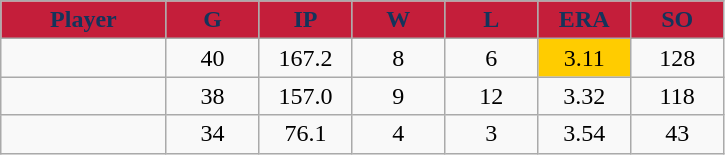<table class="wikitable sortable">
<tr>
<th style="background:#C41E3A;color:#14345B;" width="16%">Player</th>
<th style="background:#C41E3A;color:#14345B;" width="9%">G</th>
<th style="background:#C41E3A;color:#14345B;" width="9%">IP</th>
<th style="background:#C41E3A;color:#14345B;" width="9%">W</th>
<th style="background:#C41E3A;color:#14345B;" width="9%">L</th>
<th style="background:#C41E3A;color:#14345B;" width="9%">ERA</th>
<th style="background:#C41E3A;color:#14345B;" width="9%">SO</th>
</tr>
<tr align="center">
<td></td>
<td>40</td>
<td>167.2</td>
<td>8</td>
<td>6</td>
<td bgcolor=#FFCCOO>3.11</td>
<td>128</td>
</tr>
<tr align="center">
<td></td>
<td>38</td>
<td>157.0</td>
<td>9</td>
<td>12</td>
<td>3.32</td>
<td>118</td>
</tr>
<tr align="center">
<td></td>
<td>34</td>
<td>76.1</td>
<td>4</td>
<td>3</td>
<td>3.54</td>
<td>43</td>
</tr>
</table>
